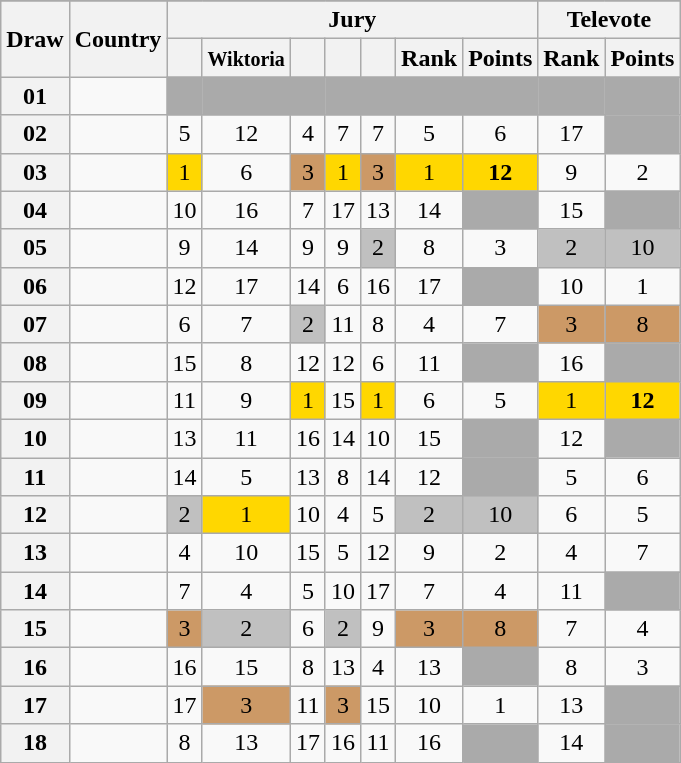<table class="sortable wikitable collapsible plainrowheaders" style="text-align:center;">
<tr>
</tr>
<tr>
<th scope="col" rowspan="2">Draw</th>
<th scope="col" rowspan="2">Country</th>
<th scope="col" colspan="7">Jury</th>
<th scope="col" colspan="2">Televote</th>
</tr>
<tr>
<th scope="col"><small></small></th>
<th scope="col"><small>Wiktoria</small></th>
<th scope="col"><small></small></th>
<th scope="col"><small></small></th>
<th scope="col"><small></small></th>
<th scope="col">Rank</th>
<th scope="col">Points</th>
<th scope="col">Rank</th>
<th scope="col">Points</th>
</tr>
<tr class="sortbottom">
<th scope="row" style="text-align:center;">01</th>
<td style="text-align:left;"></td>
<td style="background:#AAAAAA;"></td>
<td style="background:#AAAAAA;"></td>
<td style="background:#AAAAAA;"></td>
<td style="background:#AAAAAA;"></td>
<td style="background:#AAAAAA;"></td>
<td style="background:#AAAAAA;"></td>
<td style="background:#AAAAAA;"></td>
<td style="background:#AAAAAA;"></td>
<td style="background:#AAAAAA;"></td>
</tr>
<tr>
<th scope="row" style="text-align:center;">02</th>
<td style="text-align:left;"></td>
<td>5</td>
<td>12</td>
<td>4</td>
<td>7</td>
<td>7</td>
<td>5</td>
<td>6</td>
<td>17</td>
<td style="background:#AAAAAA;"></td>
</tr>
<tr>
<th scope="row" style="text-align:center;">03</th>
<td style="text-align:left;"></td>
<td style="background:gold;">1</td>
<td>6</td>
<td style="background:#CC9966;">3</td>
<td style="background:gold;">1</td>
<td style="background:#CC9966;">3</td>
<td style="background:gold;">1</td>
<td style="background:gold;"><strong>12</strong></td>
<td>9</td>
<td>2</td>
</tr>
<tr>
<th scope="row" style="text-align:center;">04</th>
<td style="text-align:left;"></td>
<td>10</td>
<td>16</td>
<td>7</td>
<td>17</td>
<td>13</td>
<td>14</td>
<td style="background:#AAAAAA;"></td>
<td>15</td>
<td style="background:#AAAAAA;"></td>
</tr>
<tr>
<th scope="row" style="text-align:center;">05</th>
<td style="text-align:left;"></td>
<td>9</td>
<td>14</td>
<td>9</td>
<td>9</td>
<td style="background:silver;">2</td>
<td>8</td>
<td>3</td>
<td style="background:silver;">2</td>
<td style="background:silver;">10</td>
</tr>
<tr>
<th scope="row" style="text-align:center;">06</th>
<td style="text-align:left;"></td>
<td>12</td>
<td>17</td>
<td>14</td>
<td>6</td>
<td>16</td>
<td>17</td>
<td style="background:#AAAAAA;"></td>
<td>10</td>
<td>1</td>
</tr>
<tr>
<th scope="row" style="text-align:center;">07</th>
<td style="text-align:left;"></td>
<td>6</td>
<td>7</td>
<td style="background:silver;">2</td>
<td>11</td>
<td>8</td>
<td>4</td>
<td>7</td>
<td style="background:#CC9966;">3</td>
<td style="background:#CC9966;">8</td>
</tr>
<tr>
<th scope="row" style="text-align:center;">08</th>
<td style="text-align:left;"></td>
<td>15</td>
<td>8</td>
<td>12</td>
<td>12</td>
<td>6</td>
<td>11</td>
<td style="background:#AAAAAA;"></td>
<td>16</td>
<td style="background:#AAAAAA;"></td>
</tr>
<tr>
<th scope="row" style="text-align:center;">09</th>
<td style="text-align:left;"></td>
<td>11</td>
<td>9</td>
<td style="background:gold;">1</td>
<td>15</td>
<td style="background:gold;">1</td>
<td>6</td>
<td>5</td>
<td style="background:gold;">1</td>
<td style="background:gold;"><strong>12</strong></td>
</tr>
<tr>
<th scope="row" style="text-align:center;">10</th>
<td style="text-align:left;"></td>
<td>13</td>
<td>11</td>
<td>16</td>
<td>14</td>
<td>10</td>
<td>15</td>
<td style="background:#AAAAAA;"></td>
<td>12</td>
<td style="background:#AAAAAA;"></td>
</tr>
<tr>
<th scope="row" style="text-align:center;">11</th>
<td style="text-align:left;"></td>
<td>14</td>
<td>5</td>
<td>13</td>
<td>8</td>
<td>14</td>
<td>12</td>
<td style="background:#AAAAAA;"></td>
<td>5</td>
<td>6</td>
</tr>
<tr>
<th scope="row" style="text-align:center;">12</th>
<td style="text-align:left;"></td>
<td style="background:silver;">2</td>
<td style="background:gold;">1</td>
<td>10</td>
<td>4</td>
<td>5</td>
<td style="background:silver;">2</td>
<td style="background:silver;">10</td>
<td>6</td>
<td>5</td>
</tr>
<tr>
<th scope="row" style="text-align:center;">13</th>
<td style="text-align:left;"></td>
<td>4</td>
<td>10</td>
<td>15</td>
<td>5</td>
<td>12</td>
<td>9</td>
<td>2</td>
<td>4</td>
<td>7</td>
</tr>
<tr>
<th scope="row" style="text-align:center;">14</th>
<td style="text-align:left;"></td>
<td>7</td>
<td>4</td>
<td>5</td>
<td>10</td>
<td>17</td>
<td>7</td>
<td>4</td>
<td>11</td>
<td style="background:#AAAAAA;"></td>
</tr>
<tr>
<th scope="row" style="text-align:center;">15</th>
<td style="text-align:left;"></td>
<td style="background:#CC9966;">3</td>
<td style="background:silver;">2</td>
<td>6</td>
<td style="background:silver;">2</td>
<td>9</td>
<td style="background:#CC9966;">3</td>
<td style="background:#CC9966;">8</td>
<td>7</td>
<td>4</td>
</tr>
<tr>
<th scope="row" style="text-align:center;">16</th>
<td style="text-align:left;"></td>
<td>16</td>
<td>15</td>
<td>8</td>
<td>13</td>
<td>4</td>
<td>13</td>
<td style="background:#AAAAAA;"></td>
<td>8</td>
<td>3</td>
</tr>
<tr>
<th scope="row" style="text-align:center;">17</th>
<td style="text-align:left;"></td>
<td>17</td>
<td style="background:#CC9966;">3</td>
<td>11</td>
<td style="background:#CC9966;">3</td>
<td>15</td>
<td>10</td>
<td>1</td>
<td>13</td>
<td style="background:#AAAAAA;"></td>
</tr>
<tr>
<th scope="row" style="text-align:center;">18</th>
<td style="text-align:left;"></td>
<td>8</td>
<td>13</td>
<td>17</td>
<td>16</td>
<td>11</td>
<td>16</td>
<td style="background:#AAAAAA;"></td>
<td>14</td>
<td style="background:#AAAAAA;"></td>
</tr>
</table>
